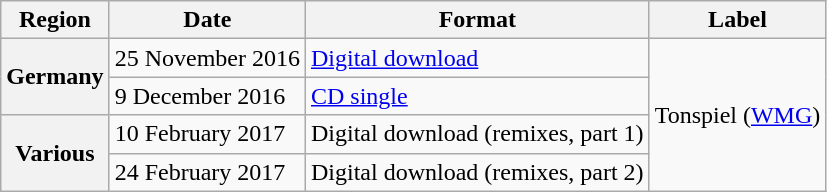<table class="wikitable plainrowheaders">
<tr>
<th>Region</th>
<th>Date</th>
<th>Format</th>
<th>Label</th>
</tr>
<tr>
<th scope="row" rowspan="2">Germany</th>
<td>25 November 2016</td>
<td><a href='#'>Digital download</a></td>
<td rowspan="4">Tonspiel (<a href='#'>WMG</a>)</td>
</tr>
<tr>
<td>9 December 2016</td>
<td><a href='#'>CD single</a></td>
</tr>
<tr>
<th scope="row" rowspan="2">Various</th>
<td>10 February 2017</td>
<td>Digital download (remixes, part 1)</td>
</tr>
<tr>
<td>24 February 2017</td>
<td>Digital download (remixes, part 2)</td>
</tr>
</table>
